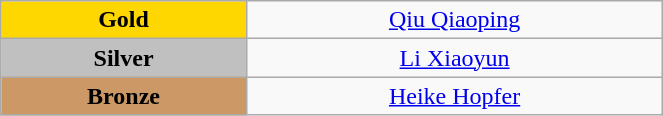<table class="wikitable" style="text-align:center; " width="35%">
<tr>
<td bgcolor="gold"><strong>Gold</strong></td>
<td><a href='#'>Qiu Qiaoping</a><br>  <small><em></em></small></td>
</tr>
<tr>
<td bgcolor="silver"><strong>Silver</strong></td>
<td><a href='#'>Li Xiaoyun</a><br>  <small><em></em></small></td>
</tr>
<tr>
<td bgcolor="CC9966"><strong>Bronze</strong></td>
<td><a href='#'>Heike Hopfer</a><br>  <small><em></em></small></td>
</tr>
</table>
